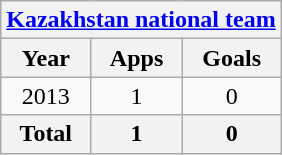<table class="wikitable" style="text-align:center">
<tr>
<th colspan=3><a href='#'>Kazakhstan national team</a></th>
</tr>
<tr>
<th>Year</th>
<th>Apps</th>
<th>Goals</th>
</tr>
<tr>
<td>2013</td>
<td>1</td>
<td>0</td>
</tr>
<tr>
<th>Total</th>
<th>1</th>
<th>0</th>
</tr>
</table>
